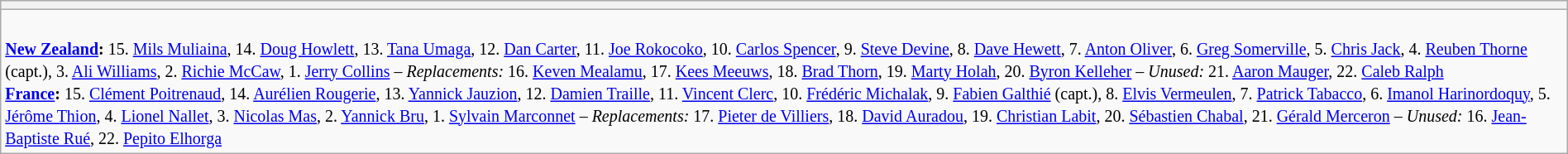<table style="width:100%" class="wikitable collapsible collapsed">
<tr>
<th></th>
</tr>
<tr>
<td><br>





<small><strong><a href='#'>New Zealand</a>:</strong> 15. <a href='#'>Mils Muliaina</a>, 14. <a href='#'>Doug Howlett</a>, 13. <a href='#'>Tana Umaga</a>, 12. <a href='#'>Dan Carter</a>, 11. <a href='#'>Joe Rokocoko</a>, 10. <a href='#'>Carlos Spencer</a>, 9. <a href='#'>Steve Devine</a>, 8. <a href='#'>Dave Hewett</a>, 7. <a href='#'>Anton Oliver</a>, 6. <a href='#'>Greg Somerville</a>, 5. <a href='#'>Chris Jack</a>, 4. <a href='#'>Reuben Thorne</a> (capt.), 3. <a href='#'>Ali Williams</a>, 2. <a href='#'>Richie McCaw</a>, 1. <a href='#'>Jerry Collins</a> – <em>Replacements:</em> 16. <a href='#'>Keven Mealamu</a>, 17. <a href='#'>Kees Meeuws</a>, 18. <a href='#'>Brad Thorn</a>, 19. <a href='#'>Marty Holah</a>, 20. <a href='#'>Byron Kelleher</a> – <em>Unused:</em> 21. <a href='#'>Aaron Mauger</a>, 22. <a href='#'>Caleb Ralph</a></small><br>
<small><strong><a href='#'>France</a>:</strong> 15. <a href='#'>Clément Poitrenaud</a>, 14. <a href='#'>Aurélien Rougerie</a>, 13. <a href='#'>Yannick Jauzion</a>, 12. <a href='#'>Damien Traille</a>, 11. <a href='#'>Vincent Clerc</a>, 10. <a href='#'>Frédéric Michalak</a>, 9. <a href='#'>Fabien Galthié</a> (capt.), 8. <a href='#'>Elvis Vermeulen</a>, 7. <a href='#'>Patrick Tabacco</a>, 6. <a href='#'>Imanol Harinordoquy</a>, 5. <a href='#'>Jérôme Thion</a>, 4. <a href='#'>Lionel Nallet</a>, 3. <a href='#'>Nicolas Mas</a>, 2. <a href='#'>Yannick Bru</a>, 1. <a href='#'>Sylvain Marconnet</a> – <em>Replacements:</em> 17. <a href='#'>Pieter de Villiers</a>, 18. <a href='#'>David Auradou</a>, 19. <a href='#'>Christian Labit</a>, 20. <a href='#'>Sébastien Chabal</a>, 21. <a href='#'>Gérald Merceron</a> – <em>Unused:</em> 16. <a href='#'>Jean-Baptiste Rué</a>, 22. <a href='#'>Pepito Elhorga</a></small></td>
</tr>
</table>
